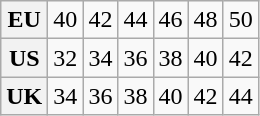<table class="wikitable">
<tr>
<th>EU</th>
<td>40</td>
<td>42</td>
<td>44</td>
<td>46</td>
<td>48</td>
<td>50</td>
</tr>
<tr>
<th>US</th>
<td>32</td>
<td>34</td>
<td>36</td>
<td>38</td>
<td>40</td>
<td>42</td>
</tr>
<tr>
<th>UK</th>
<td>34</td>
<td>36</td>
<td>38</td>
<td>40</td>
<td>42</td>
<td>44</td>
</tr>
</table>
